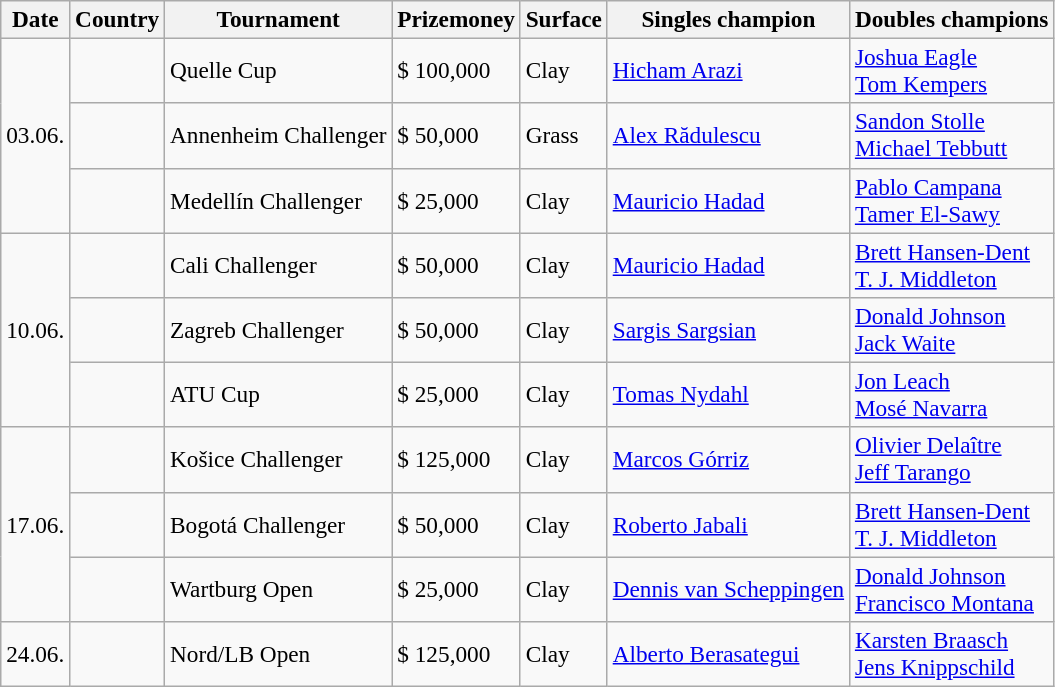<table class="sortable wikitable" style=font-size:97%>
<tr>
<th>Date</th>
<th>Country</th>
<th>Tournament</th>
<th>Prizemoney</th>
<th>Surface</th>
<th>Singles champion</th>
<th>Doubles champions</th>
</tr>
<tr>
<td rowspan="3">03.06.</td>
<td></td>
<td>Quelle Cup</td>
<td>$ 100,000</td>
<td>Clay</td>
<td> <a href='#'>Hicham Arazi</a></td>
<td> <a href='#'>Joshua Eagle</a><br> <a href='#'>Tom Kempers</a></td>
</tr>
<tr>
<td></td>
<td>Annenheim Challenger</td>
<td>$ 50,000</td>
<td>Grass</td>
<td> <a href='#'>Alex Rădulescu</a></td>
<td> <a href='#'>Sandon Stolle</a><br> <a href='#'>Michael Tebbutt</a></td>
</tr>
<tr>
<td></td>
<td>Medellín Challenger</td>
<td>$ 25,000</td>
<td>Clay</td>
<td> <a href='#'>Mauricio Hadad</a></td>
<td> <a href='#'>Pablo Campana</a><br> <a href='#'>Tamer El-Sawy</a></td>
</tr>
<tr>
<td rowspan="3">10.06.</td>
<td></td>
<td>Cali Challenger</td>
<td>$ 50,000</td>
<td>Clay</td>
<td> <a href='#'>Mauricio Hadad</a></td>
<td> <a href='#'>Brett Hansen-Dent</a><br> <a href='#'>T. J. Middleton</a></td>
</tr>
<tr>
<td></td>
<td>Zagreb Challenger</td>
<td>$ 50,000</td>
<td>Clay</td>
<td> <a href='#'>Sargis Sargsian</a></td>
<td> <a href='#'>Donald Johnson</a><br> <a href='#'>Jack Waite</a></td>
</tr>
<tr>
<td></td>
<td>ATU Cup</td>
<td>$ 25,000</td>
<td>Clay</td>
<td> <a href='#'>Tomas Nydahl</a></td>
<td> <a href='#'>Jon Leach</a><br> <a href='#'>Mosé Navarra</a></td>
</tr>
<tr>
<td rowspan="3">17.06.</td>
<td></td>
<td>Košice Challenger</td>
<td>$ 125,000</td>
<td>Clay</td>
<td> <a href='#'>Marcos Górriz</a></td>
<td> <a href='#'>Olivier Delaître</a><br> <a href='#'>Jeff Tarango</a></td>
</tr>
<tr>
<td></td>
<td>Bogotá Challenger</td>
<td>$ 50,000</td>
<td>Clay</td>
<td> <a href='#'>Roberto Jabali</a></td>
<td> <a href='#'>Brett Hansen-Dent</a><br> <a href='#'>T. J. Middleton</a></td>
</tr>
<tr>
<td></td>
<td>Wartburg Open</td>
<td>$ 25,000</td>
<td>Clay</td>
<td> <a href='#'>Dennis van Scheppingen</a></td>
<td> <a href='#'>Donald Johnson</a><br> <a href='#'>Francisco Montana</a></td>
</tr>
<tr>
<td>24.06.</td>
<td></td>
<td>Nord/LB Open</td>
<td>$ 125,000</td>
<td>Clay</td>
<td> <a href='#'>Alberto Berasategui</a></td>
<td> <a href='#'>Karsten Braasch</a><br> <a href='#'>Jens Knippschild</a></td>
</tr>
</table>
